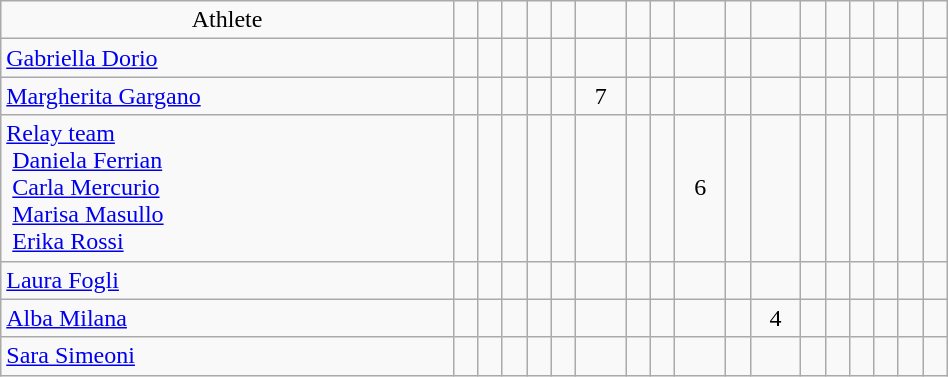<table class="wikitable" style="text-align: center; font-size:100%" width="50%">
<tr>
<td>Athlete</td>
<td></td>
<td></td>
<td></td>
<td></td>
<td></td>
<td></td>
<td></td>
<td></td>
<td></td>
<td></td>
<td></td>
<td></td>
<td></td>
<td></td>
<td></td>
<td></td>
<td></td>
</tr>
<tr>
<td align=left><a href='#'>Gabriella Dorio</a></td>
<td></td>
<td></td>
<td></td>
<td></td>
<td></td>
<td></td>
<td></td>
<td></td>
<td></td>
<td></td>
<td></td>
<td></td>
<td></td>
<td></td>
<td></td>
<td></td>
<td></td>
</tr>
<tr>
<td align=left><a href='#'>Margherita Gargano</a></td>
<td></td>
<td></td>
<td></td>
<td></td>
<td></td>
<td>7</td>
<td></td>
<td></td>
<td></td>
<td></td>
<td></td>
<td></td>
<td></td>
<td></td>
<td></td>
<td></td>
<td></td>
</tr>
<tr>
<td align=left><a href='#'>Relay team</a><br> <a href='#'>Daniela Ferrian</a><br> <a href='#'>Carla Mercurio</a><br> <a href='#'>Marisa Masullo</a><br> <a href='#'>Erika Rossi</a></td>
<td></td>
<td></td>
<td></td>
<td></td>
<td></td>
<td></td>
<td></td>
<td></td>
<td>6</td>
<td></td>
<td></td>
<td></td>
<td></td>
<td></td>
<td></td>
<td></td>
<td></td>
</tr>
<tr>
<td align=left><a href='#'>Laura Fogli</a></td>
<td></td>
<td></td>
<td></td>
<td></td>
<td></td>
<td></td>
<td></td>
<td></td>
<td></td>
<td></td>
<td></td>
<td></td>
<td></td>
<td></td>
<td></td>
<td></td>
<td></td>
</tr>
<tr>
<td align=left><a href='#'>Alba Milana</a></td>
<td></td>
<td></td>
<td></td>
<td></td>
<td></td>
<td></td>
<td></td>
<td></td>
<td></td>
<td></td>
<td>4</td>
<td></td>
<td></td>
<td></td>
<td></td>
<td></td>
<td></td>
</tr>
<tr>
<td align=left><a href='#'>Sara Simeoni</a></td>
<td></td>
<td></td>
<td></td>
<td></td>
<td></td>
<td></td>
<td></td>
<td></td>
<td></td>
<td></td>
<td></td>
<td></td>
<td></td>
<td></td>
<td></td>
<td></td>
<td></td>
</tr>
</table>
